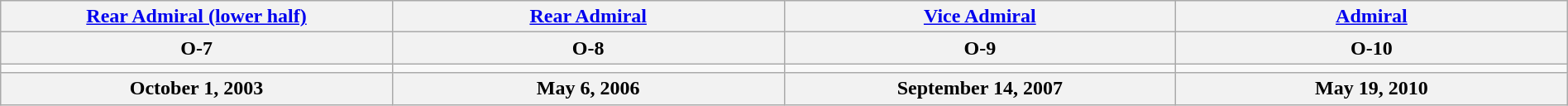<table class="wikitable" style="margin:auto; width:100%;">
<tr>
<th><a href='#'>Rear Admiral (lower half)</a></th>
<th><a href='#'>Rear Admiral</a></th>
<th><a href='#'>Vice Admiral</a></th>
<th><a href='#'>Admiral</a></th>
</tr>
<tr>
<th>O-7</th>
<th>O-8</th>
<th>O-9</th>
<th>O-10</th>
</tr>
<tr>
<td style="text-align:center; width:16%;"></td>
<td style="text-align:center; width:16%;"></td>
<td style="text-align:center; width:16%;"></td>
<td style="text-align:center; width:16%;"></td>
</tr>
<tr>
<th>October 1, 2003</th>
<th>May 6, 2006</th>
<th>September 14, 2007</th>
<th>May 19, 2010</th>
</tr>
</table>
